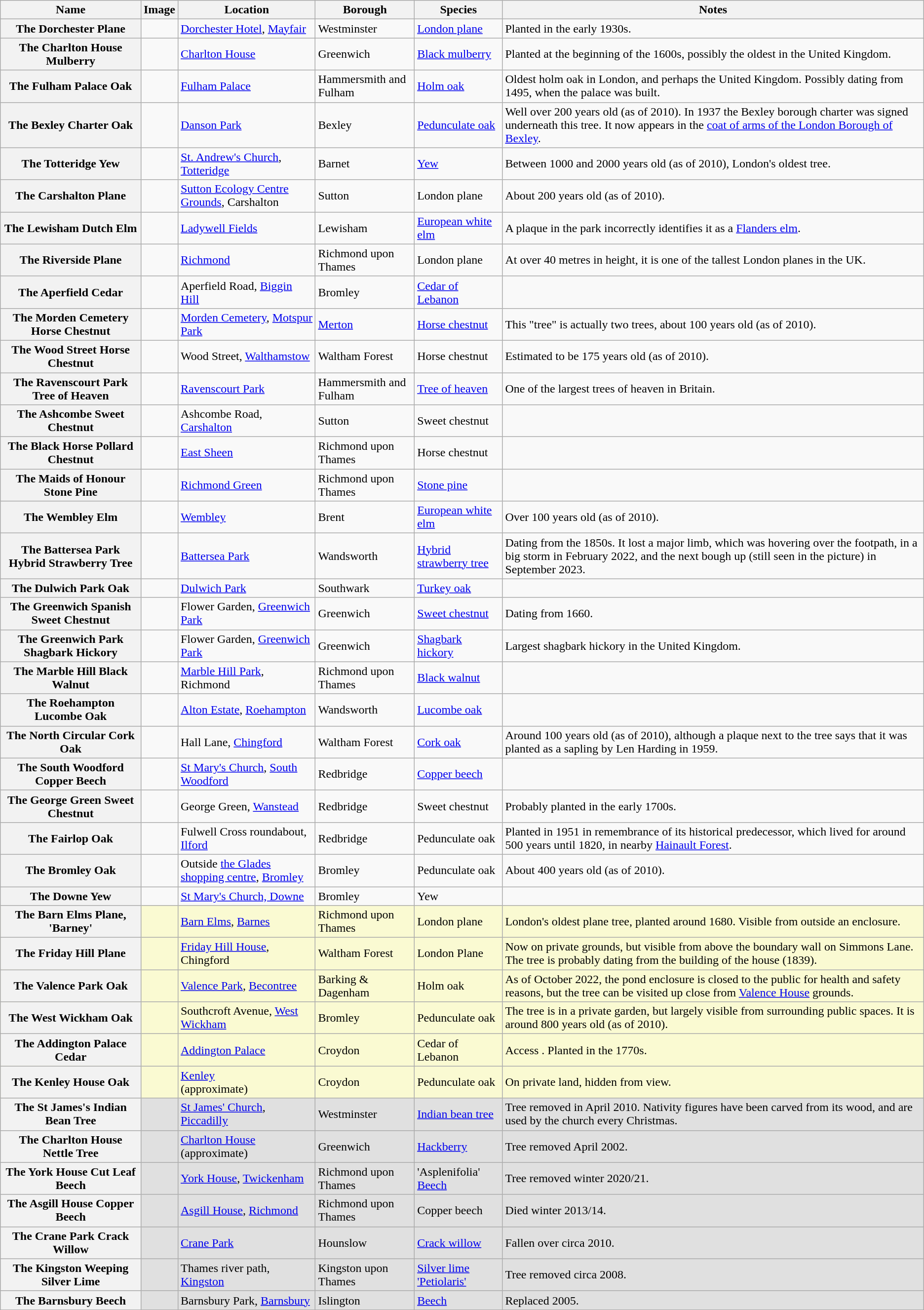<table class="wikitable sortable">
<tr>
<th scope="col">Name</th>
<th class="unsortable">Image</th>
<th scope="col">Location</th>
<th scope="col">Borough</th>
<th scope="col">Species</th>
<th class="unsortable">Notes</th>
</tr>
<tr>
<th scope="row">The Dorchester Plane</th>
<td></td>
<td><a href='#'>Dorchester Hotel</a>, <a href='#'>Mayfair</a><br></td>
<td>Westminster</td>
<td><a href='#'>London plane</a></td>
<td>Planted in the early 1930s.</td>
</tr>
<tr>
<th scope="row">The Charlton House Mulberry</th>
<td></td>
<td><a href='#'>Charlton House</a><br></td>
<td>Greenwich</td>
<td><a href='#'>Black mulberry</a></td>
<td>Planted at the beginning of the 1600s, possibly the oldest in the United Kingdom.</td>
</tr>
<tr>
<th scope="row">The Fulham Palace Oak</th>
<td></td>
<td><a href='#'>Fulham Palace</a><br></td>
<td>Hammersmith and Fulham</td>
<td><a href='#'>Holm oak</a></td>
<td>Oldest holm oak in London, and perhaps the United Kingdom. Possibly dating from 1495, when the palace was built.</td>
</tr>
<tr>
<th scope="row">The Bexley Charter Oak</th>
<td></td>
<td><a href='#'>Danson Park</a><br></td>
<td>Bexley</td>
<td><a href='#'>Pedunculate oak</a></td>
<td>Well over 200 years old (as of 2010). In 1937 the Bexley borough charter was signed underneath this tree. It now appears in the <a href='#'>coat of arms of the London Borough of Bexley</a>.</td>
</tr>
<tr>
<th scope="row">The Totteridge Yew</th>
<td></td>
<td><a href='#'>St. Andrew's Church</a>, <a href='#'>Totteridge</a><br></td>
<td>Barnet</td>
<td><a href='#'>Yew</a></td>
<td>Between 1000 and 2000 years old (as of 2010), London's oldest tree.</td>
</tr>
<tr>
<th scope="row">The Carshalton Plane</th>
<td></td>
<td><a href='#'>Sutton Ecology Centre Grounds</a>, Carshalton<br></td>
<td>Sutton</td>
<td>London plane</td>
<td>About 200 years old (as of 2010).</td>
</tr>
<tr>
<th scope="row">The Lewisham Dutch Elm</th>
<td></td>
<td><a href='#'>Ladywell Fields</a><br></td>
<td>Lewisham</td>
<td><a href='#'>European white elm</a></td>
<td>A plaque in the park incorrectly identifies it as a <a href='#'>Flanders elm</a>.</td>
</tr>
<tr>
<th scope="row">The Riverside Plane</th>
<td></td>
<td><a href='#'>Richmond</a><br></td>
<td>Richmond upon Thames</td>
<td>London plane</td>
<td>At over 40 metres in height, it is one of the tallest London planes in the UK.</td>
</tr>
<tr>
<th scope="row">The Aperfield Cedar</th>
<td></td>
<td>Aperfield Road, <a href='#'>Biggin Hill</a><br></td>
<td>Bromley</td>
<td><a href='#'>Cedar of Lebanon</a></td>
<td></td>
</tr>
<tr>
<th scope="row">The Morden Cemetery Horse Chestnut</th>
<td></td>
<td><a href='#'>Morden Cemetery</a>, <a href='#'>Motspur Park</a><br></td>
<td><a href='#'>Merton</a></td>
<td><a href='#'>Horse chestnut</a></td>
<td>This "tree" is actually two trees, about 100 years old (as of 2010).</td>
</tr>
<tr>
<th scope="row">The Wood Street Horse Chestnut</th>
<td></td>
<td>Wood Street, <a href='#'>Walthamstow</a><br></td>
<td>Waltham Forest</td>
<td>Horse chestnut</td>
<td>Estimated to be 175 years old (as of 2010).</td>
</tr>
<tr>
<th scope="row">The Ravenscourt Park Tree of Heaven</th>
<td></td>
<td><a href='#'>Ravenscourt Park</a><br></td>
<td>Hammersmith and Fulham</td>
<td><a href='#'>Tree of heaven</a></td>
<td>One of the largest trees of heaven in Britain.</td>
</tr>
<tr>
<th scope="row">The Ashcombe Sweet Chestnut</th>
<td></td>
<td>Ashcombe Road, <a href='#'>Carshalton</a><br></td>
<td>Sutton</td>
<td>Sweet chestnut</td>
<td></td>
</tr>
<tr>
<th scope="row">The Black Horse Pollard Chestnut</th>
<td></td>
<td><a href='#'>East Sheen</a><br></td>
<td>Richmond upon Thames</td>
<td>Horse chestnut</td>
<td></td>
</tr>
<tr>
<th scope="row">The Maids of Honour Stone Pine</th>
<td></td>
<td><a href='#'>Richmond Green</a><br></td>
<td>Richmond upon Thames</td>
<td><a href='#'>Stone pine</a></td>
<td></td>
</tr>
<tr>
<th scope="row">The Wembley Elm</th>
<td></td>
<td><a href='#'>Wembley</a><br></td>
<td>Brent</td>
<td><a href='#'>European white elm</a></td>
<td>Over 100 years old (as of 2010).</td>
</tr>
<tr>
<th scope="row">The Battersea Park Hybrid Strawberry Tree</th>
<td></td>
<td><a href='#'>Battersea Park</a><br></td>
<td>Wandsworth</td>
<td><a href='#'>Hybrid strawberry tree</a></td>
<td>Dating from the 1850s. It lost a major limb, which was hovering over the footpath, in a big storm in February 2022, and the next bough up (still seen in the picture) in September 2023.</td>
</tr>
<tr>
<th scope="row">The Dulwich Park Oak</th>
<td></td>
<td><a href='#'>Dulwich Park</a><br></td>
<td>Southwark</td>
<td><a href='#'>Turkey oak</a></td>
<td></td>
</tr>
<tr>
<th scope="row">The Greenwich Spanish Sweet Chestnut</th>
<td></td>
<td>Flower Garden, <a href='#'>Greenwich Park</a><br></td>
<td>Greenwich</td>
<td><a href='#'>Sweet chestnut</a></td>
<td>Dating from 1660.</td>
</tr>
<tr>
<th scope="row">The Greenwich Park Shagbark Hickory</th>
<td></td>
<td>Flower Garden, <a href='#'>Greenwich Park</a><br></td>
<td>Greenwich</td>
<td><a href='#'>Shagbark hickory</a></td>
<td>Largest shagbark hickory in the United Kingdom.</td>
</tr>
<tr>
<th scope="row">The Marble Hill Black Walnut</th>
<td></td>
<td><a href='#'>Marble Hill Park</a>, Richmond<br></td>
<td>Richmond upon Thames</td>
<td><a href='#'>Black walnut</a></td>
<td></td>
</tr>
<tr>
<th scope="row">The Roehampton Lucombe Oak</th>
<td></td>
<td><a href='#'>Alton Estate</a>, <a href='#'>Roehampton</a><br></td>
<td>Wandsworth</td>
<td><a href='#'>Lucombe oak</a></td>
<td></td>
</tr>
<tr>
<th scope="row">The North Circular Cork Oak</th>
<td></td>
<td>Hall Lane, <a href='#'>Chingford</a><br></td>
<td>Waltham Forest</td>
<td><a href='#'>Cork oak</a></td>
<td>Around 100 years old (as of 2010), although a plaque next to the tree says that it was planted as a sapling by Len Harding in 1959.</td>
</tr>
<tr>
<th scope="row">The South Woodford Copper Beech</th>
<td></td>
<td><a href='#'>St Mary's Church</a>, <a href='#'>South Woodford</a><br></td>
<td>Redbridge</td>
<td><a href='#'>Copper beech</a></td>
<td></td>
</tr>
<tr>
<th scope="row">The George Green Sweet Chestnut</th>
<td></td>
<td>George Green, <a href='#'>Wanstead</a><br></td>
<td>Redbridge</td>
<td>Sweet chestnut</td>
<td>Probably planted in the early 1700s.</td>
</tr>
<tr>
<th scope="row">The Fairlop Oak</th>
<td></td>
<td>Fulwell Cross roundabout, <a href='#'>Ilford</a><br></td>
<td>Redbridge</td>
<td>Pedunculate oak</td>
<td>Planted in 1951 in remembrance of its historical predecessor, which lived for around 500 years until 1820, in nearby <a href='#'>Hainault Forest</a>.</td>
</tr>
<tr>
<th scope="row">The Bromley Oak</th>
<td></td>
<td>Outside <a href='#'>the Glades shopping centre</a>, <a href='#'>Bromley</a><br></td>
<td>Bromley</td>
<td>Pedunculate oak</td>
<td>About 400 years old (as of 2010).</td>
</tr>
<tr>
<th scope="row">The Downe Yew</th>
<td></td>
<td><a href='#'>St Mary's Church, Downe</a><br></td>
<td>Bromley</td>
<td>Yew</td>
<td></td>
</tr>
<tr style="background: #FAFAD2;">
<th scope="row">The Barn Elms Plane, 'Barney'</th>
<td></td>
<td><a href='#'>Barn Elms</a>, <a href='#'>Barnes</a><br></td>
<td>Richmond upon Thames</td>
<td>London plane</td>
<td>London's oldest plane tree, planted around 1680. Visible from outside an enclosure.</td>
</tr>
<tr style="background: #FAFAD2;">
<th scope="row">The Friday Hill Plane</th>
<td></td>
<td><a href='#'>Friday Hill House</a>, Chingford<br></td>
<td>Waltham Forest</td>
<td>London Plane</td>
<td>Now on private grounds, but visible from above the boundary wall on Simmons Lane. The tree is probably dating from the building of the house (1839).</td>
</tr>
<tr style="background: #FAFAD2;">
<th scope="row">The Valence Park Oak</th>
<td></td>
<td><a href='#'>Valence Park</a>, <a href='#'>Becontree</a><br></td>
<td>Barking & Dagenham</td>
<td>Holm oak</td>
<td>As of October 2022, the pond enclosure is closed to the public for health and safety reasons, but the tree can be visited up close from <a href='#'>Valence House</a> grounds.</td>
</tr>
<tr style="background: #FAFAD2;">
<th scope="row">The West Wickham Oak</th>
<td></td>
<td>Southcroft Avenue, <a href='#'>West Wickham</a><br></td>
<td>Bromley</td>
<td>Pedunculate oak</td>
<td>The tree is in a private garden, but largely visible from surrounding public spaces. It is around 800 years old (as of 2010).</td>
</tr>
<tr style="background: #FAFAD2;">
<th scope="row">The Addington Palace Cedar</th>
<td></td>
<td><a href='#'>Addington Palace</a><br></td>
<td>Croydon</td>
<td>Cedar of Lebanon</td>
<td>Access . Planted in the 1770s.</td>
</tr>
<tr style="background: #FAFAD2;">
<th scope="row">The Kenley House Oak</th>
<td></td>
<td><a href='#'>Kenley</a><br> (approximate)</td>
<td>Croydon</td>
<td>Pedunculate oak</td>
<td>On private land, hidden from view.</td>
</tr>
<tr style="background: #E0E0E0;">
<th scope="row">The St James's Indian Bean Tree</th>
<td></td>
<td><a href='#'>St James' Church</a>, <a href='#'>Piccadilly</a><br></td>
<td>Westminster</td>
<td><a href='#'>Indian bean tree</a></td>
<td>Tree removed in April 2010. Nativity figures have been carved from its wood, and are used by the church every Christmas.</td>
</tr>
<tr style="background: #E0E0E0;">
<th scope="row">The Charlton House Nettle Tree</th>
<td></td>
<td><a href='#'>Charlton House</a><br> (approximate)</td>
<td>Greenwich</td>
<td><a href='#'>Hackberry</a></td>
<td>Tree removed April 2002.</td>
</tr>
<tr style="background: #E0E0E0;">
<th scope="row">The York House Cut Leaf Beech</th>
<td></td>
<td><a href='#'>York House</a>, <a href='#'>Twickenham</a><br></td>
<td>Richmond upon Thames</td>
<td>'Asplenifolia' <a href='#'>Beech</a></td>
<td>Tree removed winter 2020/21.</td>
</tr>
<tr style="background: #E0E0E0;">
<th scope="row">The Asgill House Copper Beech</th>
<td></td>
<td><a href='#'>Asgill House</a>, <a href='#'>Richmond</a><br></td>
<td>Richmond upon Thames</td>
<td>Copper beech</td>
<td>Died winter 2013/14.</td>
</tr>
<tr style="background: #E0E0E0;">
<th scope="row">The Crane Park Crack Willow</th>
<td></td>
<td><a href='#'>Crane Park</a><br></td>
<td>Hounslow</td>
<td><a href='#'>Crack willow</a></td>
<td>Fallen over circa 2010.</td>
</tr>
<tr style="background: #E0E0E0;">
<th scope="row">The Kingston Weeping Silver Lime</th>
<td></td>
<td>Thames river path, <a href='#'>Kingston</a><br></td>
<td>Kingston upon Thames</td>
<td><a href='#'>Silver lime 'Petiolaris'</a></td>
<td>Tree removed circa 2008.</td>
</tr>
<tr style="background: #E0E0E0;">
<th scope="row">The Barnsbury Beech</th>
<td></td>
<td>Barnsbury Park, <a href='#'>Barnsbury</a><br></td>
<td>Islington</td>
<td><a href='#'>Beech</a></td>
<td>Replaced 2005.</td>
</tr>
</table>
